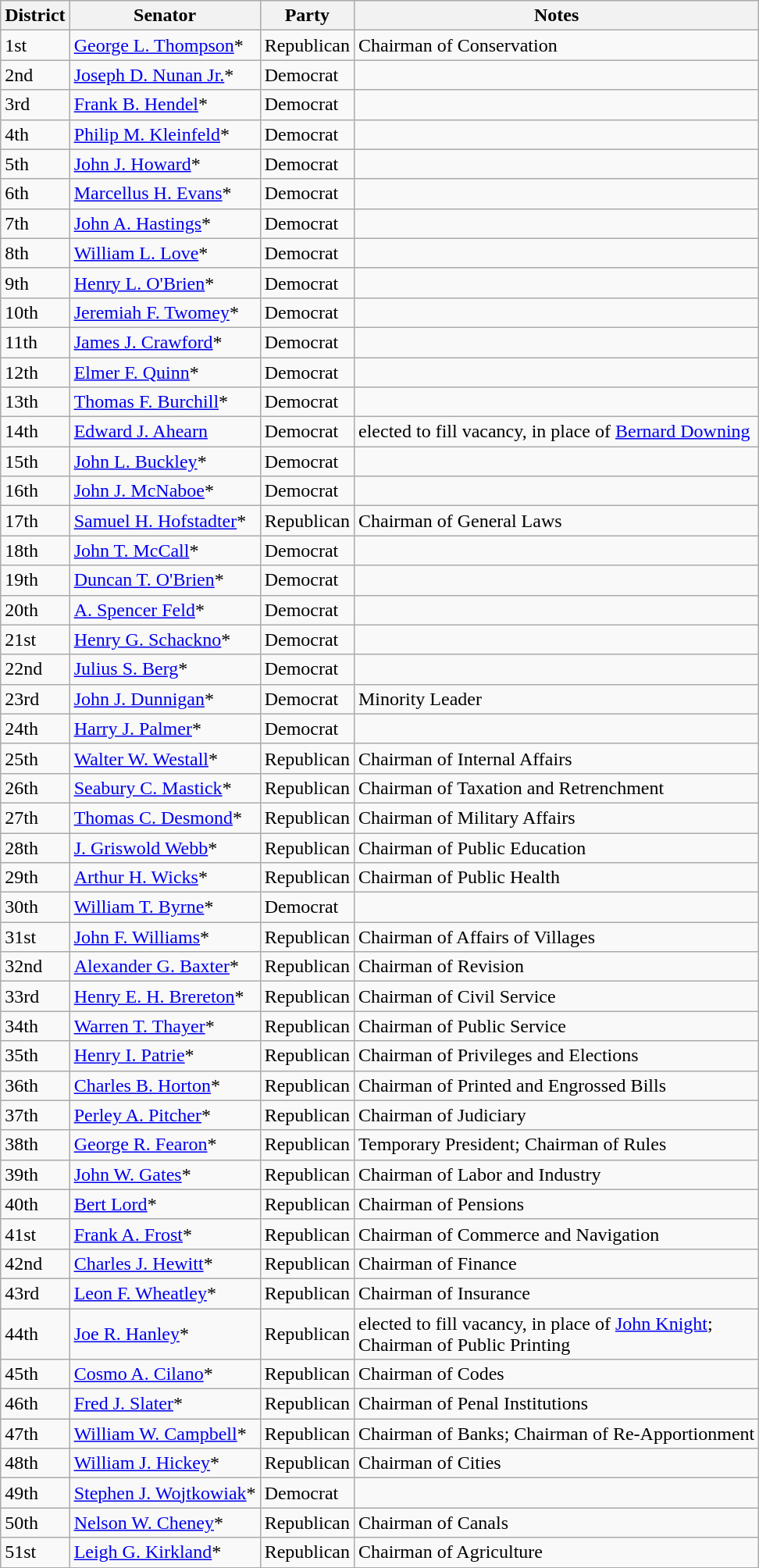<table class=wikitable>
<tr>
<th>District</th>
<th>Senator</th>
<th>Party</th>
<th>Notes</th>
</tr>
<tr>
<td>1st</td>
<td><a href='#'>George L. Thompson</a>*</td>
<td>Republican</td>
<td>Chairman of Conservation</td>
</tr>
<tr>
<td>2nd</td>
<td><a href='#'>Joseph D. Nunan Jr.</a>*</td>
<td>Democrat</td>
<td></td>
</tr>
<tr>
<td>3rd</td>
<td><a href='#'>Frank B. Hendel</a>*</td>
<td>Democrat</td>
<td></td>
</tr>
<tr>
<td>4th</td>
<td><a href='#'>Philip M. Kleinfeld</a>*</td>
<td>Democrat</td>
<td></td>
</tr>
<tr>
<td>5th</td>
<td><a href='#'>John J. Howard</a>*</td>
<td>Democrat</td>
<td></td>
</tr>
<tr>
<td>6th</td>
<td><a href='#'>Marcellus H. Evans</a>*</td>
<td>Democrat</td>
<td></td>
</tr>
<tr>
<td>7th</td>
<td><a href='#'>John A. Hastings</a>*</td>
<td>Democrat</td>
<td></td>
</tr>
<tr>
<td>8th</td>
<td><a href='#'>William L. Love</a>*</td>
<td>Democrat</td>
<td></td>
</tr>
<tr>
<td>9th</td>
<td><a href='#'>Henry L. O'Brien</a>*</td>
<td>Democrat</td>
<td></td>
</tr>
<tr>
<td>10th</td>
<td><a href='#'>Jeremiah F. Twomey</a>*</td>
<td>Democrat</td>
<td></td>
</tr>
<tr>
<td>11th</td>
<td><a href='#'>James J. Crawford</a>*</td>
<td>Democrat</td>
<td></td>
</tr>
<tr>
<td>12th</td>
<td><a href='#'>Elmer F. Quinn</a>*</td>
<td>Democrat</td>
<td></td>
</tr>
<tr>
<td>13th</td>
<td><a href='#'>Thomas F. Burchill</a>*</td>
<td>Democrat</td>
<td></td>
</tr>
<tr>
<td>14th</td>
<td><a href='#'>Edward J. Ahearn</a></td>
<td>Democrat</td>
<td>elected to fill vacancy, in place of <a href='#'>Bernard Downing</a></td>
</tr>
<tr>
<td>15th</td>
<td><a href='#'>John L. Buckley</a>*</td>
<td>Democrat</td>
<td></td>
</tr>
<tr>
<td>16th</td>
<td><a href='#'>John J. McNaboe</a>*</td>
<td>Democrat</td>
<td></td>
</tr>
<tr>
<td>17th</td>
<td><a href='#'>Samuel H. Hofstadter</a>*</td>
<td>Republican</td>
<td>Chairman of General Laws</td>
</tr>
<tr>
<td>18th</td>
<td><a href='#'>John T. McCall</a>*</td>
<td>Democrat</td>
<td></td>
</tr>
<tr>
<td>19th</td>
<td><a href='#'>Duncan T. O'Brien</a>*</td>
<td>Democrat</td>
<td></td>
</tr>
<tr>
<td>20th</td>
<td><a href='#'>A. Spencer Feld</a>*</td>
<td>Democrat</td>
<td></td>
</tr>
<tr>
<td>21st</td>
<td><a href='#'>Henry G. Schackno</a>*</td>
<td>Democrat</td>
<td></td>
</tr>
<tr>
<td>22nd</td>
<td><a href='#'>Julius S. Berg</a>*</td>
<td>Democrat</td>
<td></td>
</tr>
<tr>
<td>23rd</td>
<td><a href='#'>John J. Dunnigan</a>*</td>
<td>Democrat</td>
<td>Minority Leader</td>
</tr>
<tr>
<td>24th</td>
<td><a href='#'>Harry J. Palmer</a>*</td>
<td>Democrat</td>
<td></td>
</tr>
<tr>
<td>25th</td>
<td><a href='#'>Walter W. Westall</a>*</td>
<td>Republican</td>
<td>Chairman of Internal Affairs</td>
</tr>
<tr>
<td>26th</td>
<td><a href='#'>Seabury C. Mastick</a>*</td>
<td>Republican</td>
<td>Chairman of Taxation and Retrenchment</td>
</tr>
<tr>
<td>27th</td>
<td><a href='#'>Thomas C. Desmond</a>*</td>
<td>Republican</td>
<td>Chairman of Military Affairs</td>
</tr>
<tr>
<td>28th</td>
<td><a href='#'>J. Griswold Webb</a>*</td>
<td>Republican</td>
<td>Chairman of Public Education</td>
</tr>
<tr>
<td>29th</td>
<td><a href='#'>Arthur H. Wicks</a>*</td>
<td>Republican</td>
<td>Chairman of Public Health</td>
</tr>
<tr>
<td>30th</td>
<td><a href='#'>William T. Byrne</a>*</td>
<td>Democrat</td>
<td></td>
</tr>
<tr>
<td>31st</td>
<td><a href='#'>John F. Williams</a>*</td>
<td>Republican</td>
<td>Chairman of Affairs of Villages</td>
</tr>
<tr>
<td>32nd</td>
<td><a href='#'>Alexander G. Baxter</a>*</td>
<td>Republican</td>
<td>Chairman of Revision</td>
</tr>
<tr>
<td>33rd</td>
<td><a href='#'>Henry E. H. Brereton</a>*</td>
<td>Republican</td>
<td>Chairman of Civil Service</td>
</tr>
<tr>
<td>34th</td>
<td><a href='#'>Warren T. Thayer</a>*</td>
<td>Republican</td>
<td>Chairman of Public Service</td>
</tr>
<tr>
<td>35th</td>
<td><a href='#'>Henry I. Patrie</a>*</td>
<td>Republican</td>
<td>Chairman of Privileges and Elections</td>
</tr>
<tr>
<td>36th</td>
<td><a href='#'>Charles B. Horton</a>*</td>
<td>Republican</td>
<td>Chairman of Printed and Engrossed Bills</td>
</tr>
<tr>
<td>37th</td>
<td><a href='#'>Perley A. Pitcher</a>*</td>
<td>Republican</td>
<td>Chairman of Judiciary</td>
</tr>
<tr>
<td>38th</td>
<td><a href='#'>George R. Fearon</a>*</td>
<td>Republican</td>
<td>Temporary President; Chairman of Rules</td>
</tr>
<tr>
<td>39th</td>
<td><a href='#'>John W. Gates</a>*</td>
<td>Republican</td>
<td>Chairman of Labor and Industry</td>
</tr>
<tr>
<td>40th</td>
<td><a href='#'>Bert Lord</a>*</td>
<td>Republican</td>
<td>Chairman of Pensions</td>
</tr>
<tr>
<td>41st</td>
<td><a href='#'>Frank A. Frost</a>*</td>
<td>Republican</td>
<td>Chairman of Commerce and Navigation</td>
</tr>
<tr>
<td>42nd</td>
<td><a href='#'>Charles J. Hewitt</a>*</td>
<td>Republican</td>
<td>Chairman of Finance</td>
</tr>
<tr>
<td>43rd</td>
<td><a href='#'>Leon F. Wheatley</a>*</td>
<td>Republican</td>
<td>Chairman of Insurance</td>
</tr>
<tr>
<td>44th</td>
<td><a href='#'>Joe R. Hanley</a>*</td>
<td>Republican</td>
<td>elected to fill vacancy, in place of <a href='#'>John Knight</a>; <br>Chairman of Public Printing</td>
</tr>
<tr>
<td>45th</td>
<td><a href='#'>Cosmo A. Cilano</a>*</td>
<td>Republican</td>
<td>Chairman of Codes</td>
</tr>
<tr>
<td>46th</td>
<td><a href='#'>Fred J. Slater</a>*</td>
<td>Republican</td>
<td>Chairman of Penal Institutions</td>
</tr>
<tr>
<td>47th</td>
<td><a href='#'>William W. Campbell</a>*</td>
<td>Republican</td>
<td>Chairman of Banks; Chairman of Re-Apportionment</td>
</tr>
<tr>
<td>48th</td>
<td><a href='#'>William J. Hickey</a>*</td>
<td>Republican</td>
<td>Chairman of Cities</td>
</tr>
<tr>
<td>49th</td>
<td><a href='#'>Stephen J. Wojtkowiak</a>*</td>
<td>Democrat</td>
<td></td>
</tr>
<tr>
<td>50th</td>
<td><a href='#'>Nelson W. Cheney</a>*</td>
<td>Republican</td>
<td>Chairman of Canals</td>
</tr>
<tr>
<td>51st</td>
<td><a href='#'>Leigh G. Kirkland</a>*</td>
<td>Republican</td>
<td>Chairman of Agriculture</td>
</tr>
<tr>
</tr>
</table>
